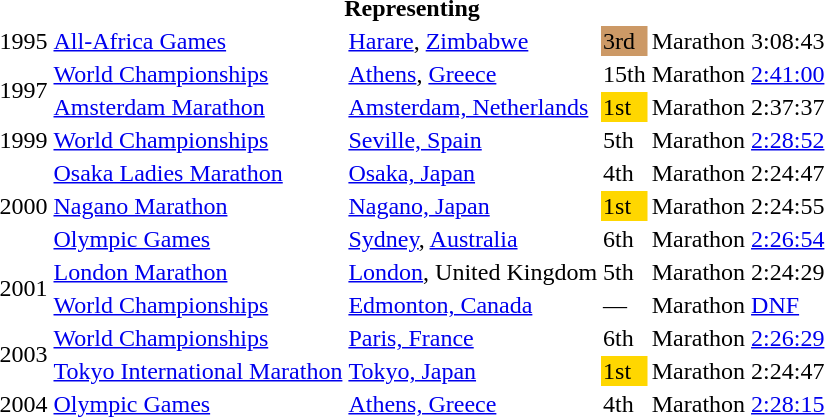<table>
<tr>
<th colspan="6">Representing </th>
</tr>
<tr>
<td>1995</td>
<td><a href='#'>All-Africa Games</a></td>
<td><a href='#'>Harare</a>, <a href='#'>Zimbabwe</a></td>
<td bgcolor=cc9966>3rd</td>
<td>Marathon</td>
<td>3:08:43</td>
</tr>
<tr>
<td rowspan=2>1997</td>
<td><a href='#'>World Championships</a></td>
<td><a href='#'>Athens</a>, <a href='#'>Greece</a></td>
<td>15th</td>
<td>Marathon</td>
<td><a href='#'>2:41:00</a></td>
</tr>
<tr>
<td><a href='#'>Amsterdam Marathon</a></td>
<td><a href='#'>Amsterdam, Netherlands</a></td>
<td bgcolor="gold">1st</td>
<td>Marathon</td>
<td>2:37:37</td>
</tr>
<tr>
<td>1999</td>
<td><a href='#'>World Championships</a></td>
<td><a href='#'>Seville, Spain</a></td>
<td>5th</td>
<td>Marathon</td>
<td><a href='#'>2:28:52</a></td>
</tr>
<tr>
<td rowspan=3>2000</td>
<td><a href='#'>Osaka Ladies Marathon</a></td>
<td><a href='#'>Osaka, Japan</a></td>
<td>4th</td>
<td>Marathon</td>
<td>2:24:47</td>
</tr>
<tr>
<td><a href='#'>Nagano Marathon</a></td>
<td><a href='#'>Nagano, Japan</a></td>
<td bgcolor="gold">1st</td>
<td>Marathon</td>
<td>2:24:55</td>
</tr>
<tr>
<td><a href='#'>Olympic Games</a></td>
<td><a href='#'>Sydney</a>, <a href='#'>Australia</a></td>
<td>6th</td>
<td>Marathon</td>
<td><a href='#'>2:26:54</a></td>
</tr>
<tr>
<td rowspan=2>2001</td>
<td><a href='#'>London Marathon</a></td>
<td><a href='#'>London</a>, United Kingdom</td>
<td>5th</td>
<td>Marathon</td>
<td>2:24:29</td>
</tr>
<tr>
<td><a href='#'>World Championships</a></td>
<td><a href='#'>Edmonton, Canada</a></td>
<td>—</td>
<td>Marathon</td>
<td><a href='#'>DNF</a></td>
</tr>
<tr>
<td rowspan=2>2003</td>
<td><a href='#'>World Championships</a></td>
<td><a href='#'>Paris, France</a></td>
<td>6th</td>
<td>Marathon</td>
<td><a href='#'>2:26:29</a></td>
</tr>
<tr>
<td><a href='#'>Tokyo International Marathon</a></td>
<td><a href='#'>Tokyo, Japan</a></td>
<td bgcolor="gold">1st</td>
<td>Marathon</td>
<td>2:24:47</td>
</tr>
<tr>
<td>2004</td>
<td><a href='#'>Olympic Games</a></td>
<td><a href='#'>Athens, Greece</a></td>
<td>4th</td>
<td>Marathon</td>
<td><a href='#'>2:28:15</a></td>
</tr>
</table>
